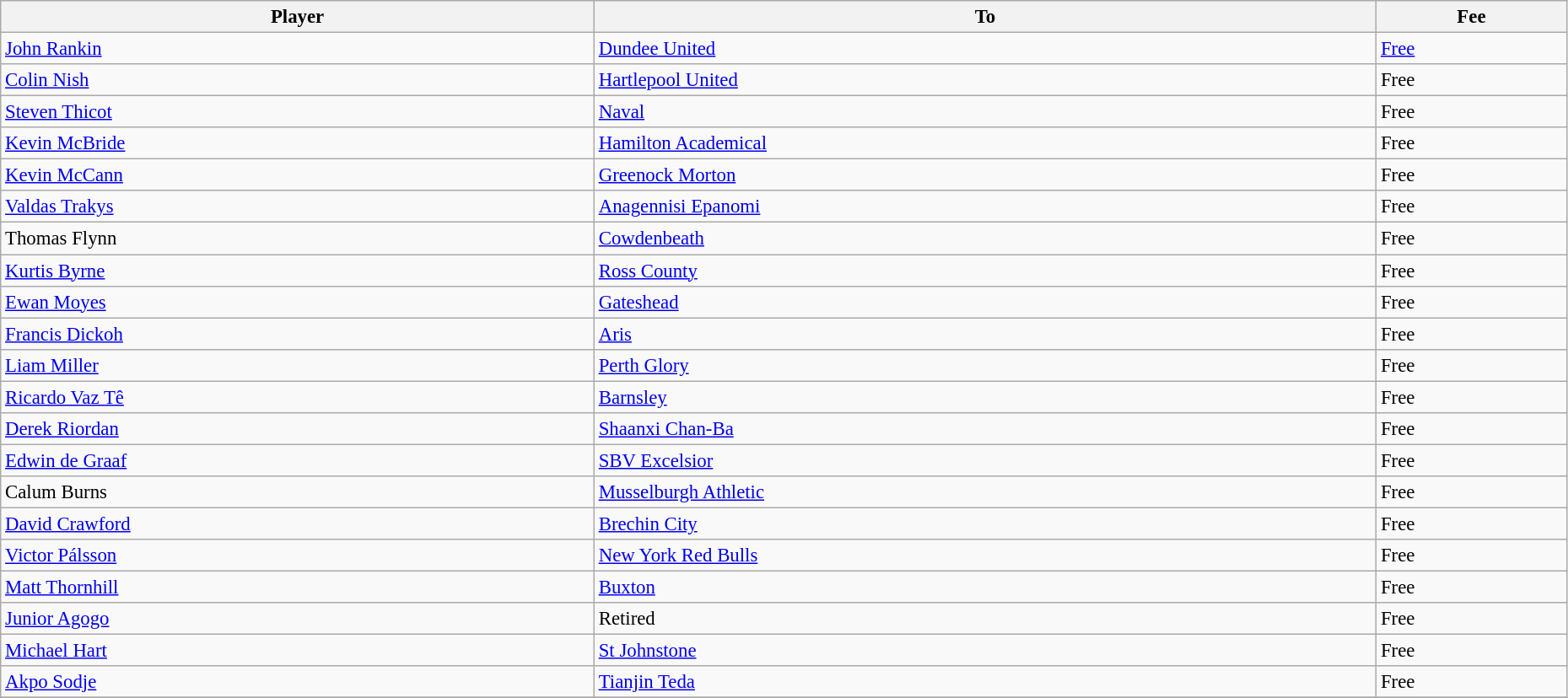<table class="wikitable" style="text-align:center; font-size:95%;width:98%; text-align:left">
<tr>
<th><strong>Player</strong></th>
<th><strong>To</strong></th>
<th><strong>Fee</strong></th>
</tr>
<tr>
<td> <a href='#'>John Rankin</a></td>
<td> <a href='#'>Dundee United</a></td>
<td><a href='#'>Free</a></td>
</tr>
<tr>
<td> <a href='#'>Colin Nish</a></td>
<td> <a href='#'>Hartlepool United</a></td>
<td>Free</td>
</tr>
<tr>
<td> <a href='#'>Steven Thicot</a></td>
<td> <a href='#'>Naval</a></td>
<td>Free</td>
</tr>
<tr>
<td> <a href='#'>Kevin McBride</a></td>
<td> <a href='#'>Hamilton Academical</a></td>
<td>Free</td>
</tr>
<tr>
<td> <a href='#'>Kevin McCann</a></td>
<td> <a href='#'>Greenock Morton</a></td>
<td>Free</td>
</tr>
<tr>
<td> <a href='#'>Valdas Trakys</a></td>
<td> <a href='#'>Anagennisi Epanomi</a></td>
<td>Free</td>
</tr>
<tr>
<td> Thomas Flynn</td>
<td> <a href='#'>Cowdenbeath</a></td>
<td>Free</td>
</tr>
<tr>
<td> <a href='#'>Kurtis Byrne</a></td>
<td> <a href='#'>Ross County</a></td>
<td>Free</td>
</tr>
<tr>
<td> <a href='#'>Ewan Moyes</a></td>
<td> <a href='#'>Gateshead</a></td>
<td>Free</td>
</tr>
<tr>
<td> <a href='#'>Francis Dickoh</a></td>
<td> <a href='#'>Aris</a></td>
<td>Free</td>
</tr>
<tr>
<td> <a href='#'>Liam Miller</a></td>
<td> <a href='#'>Perth Glory</a></td>
<td>Free</td>
</tr>
<tr>
<td> <a href='#'>Ricardo Vaz Tê</a></td>
<td> <a href='#'>Barnsley</a></td>
<td>Free</td>
</tr>
<tr>
<td> <a href='#'>Derek Riordan</a></td>
<td> <a href='#'>Shaanxi Chan-Ba</a></td>
<td>Free</td>
</tr>
<tr>
<td> <a href='#'>Edwin de Graaf</a></td>
<td> <a href='#'>SBV Excelsior</a></td>
<td>Free</td>
</tr>
<tr>
<td> Calum Burns</td>
<td> <a href='#'>Musselburgh Athletic</a></td>
<td>Free</td>
</tr>
<tr>
<td> <a href='#'>David Crawford</a></td>
<td> <a href='#'>Brechin City</a></td>
<td>Free</td>
</tr>
<tr>
<td> <a href='#'>Victor Pálsson</a></td>
<td> <a href='#'>New York Red Bulls</a></td>
<td>Free</td>
</tr>
<tr>
<td> <a href='#'>Matt Thornhill</a></td>
<td> <a href='#'>Buxton</a></td>
<td>Free</td>
</tr>
<tr>
<td> <a href='#'>Junior Agogo</a></td>
<td>Retired</td>
<td>Free</td>
</tr>
<tr>
<td> <a href='#'>Michael Hart</a></td>
<td> <a href='#'>St Johnstone</a></td>
<td>Free</td>
</tr>
<tr>
<td> <a href='#'>Akpo Sodje</a></td>
<td> <a href='#'>Tianjin Teda</a></td>
<td>Free</td>
</tr>
<tr>
</tr>
</table>
